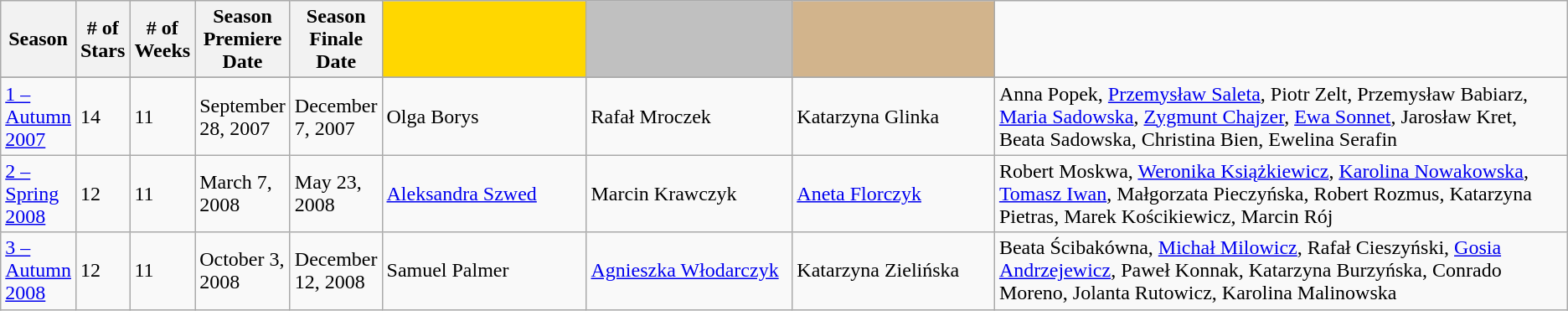<table class="wikitable" border="2">
<tr>
<th>Season</th>
<th># of<br>Stars</th>
<th># of<br>Weeks</th>
<th>Season Premiere Date</th>
<th>Season Finale Date</th>
<td width=15% bgcolor="gold"></td>
<td width=15% bgcolor="silver"></td>
<td width=15% bgcolor="tan"></td>
<td width=45% colspan="1"></td>
</tr>
<tr>
</tr>
<tr>
<td><a href='#'>1 – Autumn 2007</a></td>
<td>14</td>
<td>11</td>
<td>September 28, 2007</td>
<td>December 7, 2007</td>
<td>Olga Borys</td>
<td>Rafał Mroczek</td>
<td>Katarzyna Glinka</td>
<td>Anna Popek, <a href='#'>Przemysław Saleta</a>, Piotr Zelt, Przemysław Babiarz, <a href='#'>Maria Sadowska</a>, <a href='#'>Zygmunt Chajzer</a>, <a href='#'>Ewa Sonnet</a>, Jarosław Kret, Beata Sadowska, Christina Bien, Ewelina Serafin</td>
</tr>
<tr>
<td><a href='#'>2 – Spring 2008</a></td>
<td>12</td>
<td>11</td>
<td>March 7, 2008</td>
<td>May 23, 2008</td>
<td><a href='#'>Aleksandra Szwed</a></td>
<td>Marcin Krawczyk</td>
<td><a href='#'>Aneta Florczyk</a></td>
<td>Robert Moskwa, <a href='#'>Weronika Książkiewicz</a>, <a href='#'>Karolina Nowakowska</a>, <a href='#'>Tomasz Iwan</a>, Małgorzata Pieczyńska, Robert Rozmus, Katarzyna Pietras, Marek Kościkiewicz, Marcin Rój</td>
</tr>
<tr>
<td><a href='#'>3 – Autumn 2008</a></td>
<td>12</td>
<td>11</td>
<td>October 3, 2008</td>
<td>December 12, 2008</td>
<td>Samuel Palmer</td>
<td><a href='#'>Agnieszka Włodarczyk</a></td>
<td>Katarzyna Zielińska</td>
<td>Beata Ścibakówna, <a href='#'>Michał Milowicz</a>, Rafał Cieszyński, <a href='#'>Gosia Andrzejewicz</a>, Paweł Konnak, Katarzyna Burzyńska, Conrado Moreno, Jolanta Rutowicz, Karolina Malinowska</td>
</tr>
</table>
